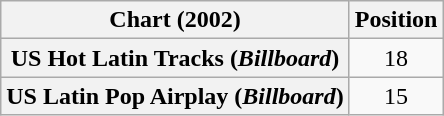<table class="wikitable plainrowheaders">
<tr>
<th>Chart (2002)</th>
<th>Position</th>
</tr>
<tr>
<th scope="row">US Hot Latin Tracks (<em>Billboard</em>)</th>
<td align="center">18</td>
</tr>
<tr>
<th scope="row">US Latin Pop Airplay (<em>Billboard</em>)</th>
<td align="center">15</td>
</tr>
</table>
